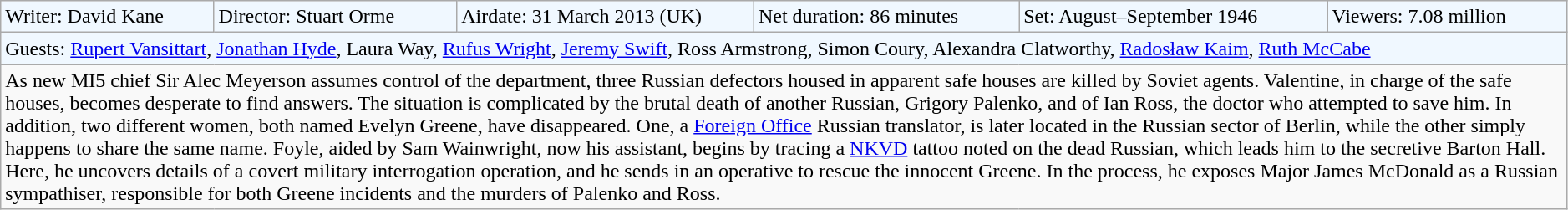<table class="wikitable" style="width:99%;">
<tr style="background:#f0f8ff;"|>
<td>Writer: David Kane</td>
<td>Director: Stuart Orme</td>
<td>Airdate: 31 March 2013 (UK)</td>
<td>Net duration: 86 minutes</td>
<td>Set: August–September 1946</td>
<td>Viewers: 7.08 million</td>
</tr>
<tr style="background:#f0f8ff;"|>
<td colspan="6">Guests: <a href='#'>Rupert Vansittart</a>, <a href='#'>Jonathan Hyde</a>, Laura Way, <a href='#'>Rufus Wright</a>, <a href='#'>Jeremy Swift</a>, Ross Armstrong, Simon Coury, Alexandra Clatworthy, <a href='#'>Radosław Kaim</a>, <a href='#'>Ruth McCabe</a></td>
</tr>
<tr>
<td colspan="6">As new MI5 chief Sir Alec Meyerson assumes control of the department, three Russian defectors housed in apparent safe houses are killed by Soviet agents. Valentine, in charge of the safe houses, becomes desperate to find answers. The situation is complicated by the brutal death of another Russian, Grigory Palenko, and of Ian Ross, the doctor who attempted to save him. In addition, two different women, both named Evelyn Greene, have disappeared. One, a <a href='#'>Foreign Office</a> Russian translator, is later located in the Russian sector of Berlin, while the other simply happens to share the same name. Foyle, aided by Sam Wainwright, now his assistant, begins by tracing a <a href='#'>NKVD</a> tattoo noted on the dead Russian, which leads him to the secretive Barton Hall. Here, he uncovers details of a covert military interrogation operation, and he sends in an operative to rescue the innocent Greene. In the process, he exposes Major James McDonald as a Russian sympathiser, responsible for both Greene incidents and the murders of Palenko and Ross.</td>
</tr>
</table>
